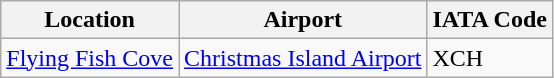<table class="wikitable">
<tr>
<th>Location</th>
<th>Airport</th>
<th>IATA Code</th>
</tr>
<tr>
<td><a href='#'>Flying Fish Cove</a></td>
<td><a href='#'>Christmas Island Airport</a></td>
<td>XCH</td>
</tr>
</table>
